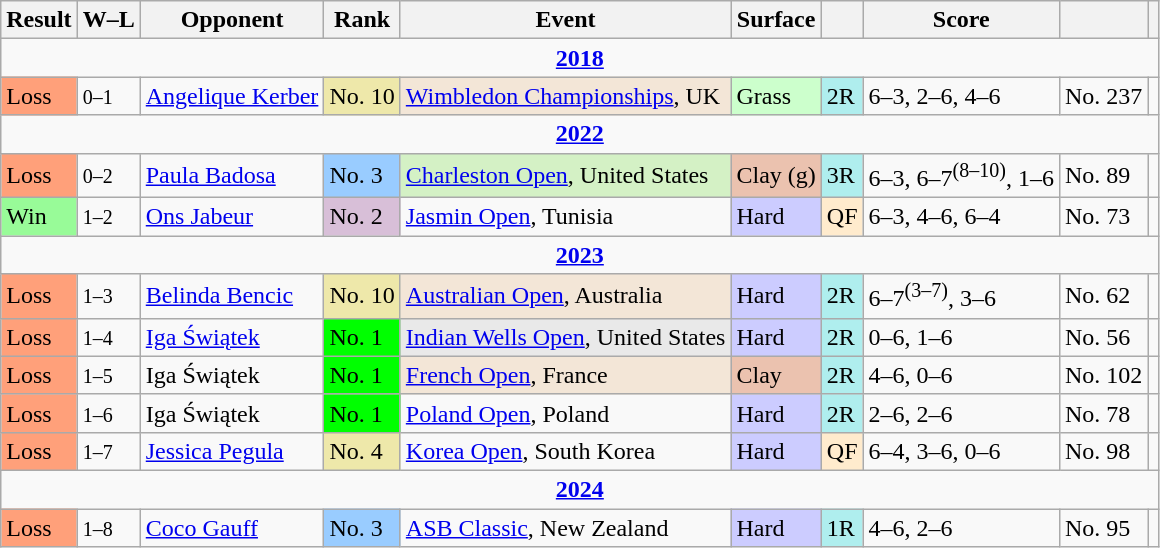<table class="wikitable sortable">
<tr>
<th>Result</th>
<th class=unsortable>W–L</th>
<th>Opponent</th>
<th>Rank</th>
<th>Event</th>
<th>Surface</th>
<th></th>
<th class=unsortable>Score</th>
<th></th>
<th></th>
</tr>
<tr>
<td colspan="10" style="text-align:center"><strong><a href='#'>2018</a></strong></td>
</tr>
<tr>
<td bgcolor=ffa07a>Loss</td>
<td><small>0–1</small></td>
<td> <a href='#'>Angelique Kerber</a></td>
<td bgcolor=eee8aa>No. 10</td>
<td bgcolor=f3e6d7><a href='#'>Wimbledon Championships</a>, UK</td>
<td bgcolor=ccffcc>Grass</td>
<td bgcolor=afeeee>2R</td>
<td>6–3, 2–6, 4–6</td>
<td>No. 237</td>
<td></td>
</tr>
<tr>
<td colspan="10" style="text-align:center"><strong><a href='#'>2022</a></strong></td>
</tr>
<tr>
<td bgcolor=ffa07a>Loss</td>
<td><small>0–2</small></td>
<td> <a href='#'>Paula Badosa</a></td>
<td bgcolor=#9cf>No. 3</td>
<td bgcolor=d4f1c5><a href='#'>Charleston Open</a>, United States</td>
<td bgcolor=ebc2af>Clay (g)</td>
<td bgcolor=afeeee>3R</td>
<td>6–3, 6–7<sup>(8–10)</sup>, 1–6</td>
<td>No. 89</td>
<td></td>
</tr>
<tr>
<td bgcolor=98FB98>Win</td>
<td><small>1–2</small></td>
<td> <a href='#'>Ons Jabeur</a></td>
<td bgcolor=thistle>No. 2</td>
<td><a href='#'>Jasmin Open</a>, Tunisia</td>
<td bgcolor=ccccff>Hard</td>
<td bgcolor=ffebcd>QF</td>
<td>6–3, 4–6, 6–4</td>
<td>No. 73</td>
<td></td>
</tr>
<tr>
<td colspan="10" style="text-align:center"><strong><a href='#'>2023</a></strong></td>
</tr>
<tr>
<td bgcolor=ffa07a>Loss</td>
<td><small>1–3</small></td>
<td> <a href='#'>Belinda Bencic</a></td>
<td bgcolor=eee8aa>No. 10</td>
<td bgcolor=f3e6d7><a href='#'>Australian Open</a>, Australia</td>
<td bgcolor=ccccff>Hard</td>
<td bgcolor=afeeee>2R</td>
<td>6–7<sup>(3–7)</sup>, 3–6</td>
<td>No. 62</td>
<td></td>
</tr>
<tr>
<td bgcolor=ffa07a>Loss</td>
<td><small>1–4</small></td>
<td> <a href='#'>Iga Świątek</a></td>
<td bgcolor=lime>No. 1</td>
<td bgcolor=e9e9e9><a href='#'>Indian Wells Open</a>, United States</td>
<td bgcolor=ccccff>Hard</td>
<td bgcolor=afeeee>2R</td>
<td>0–6, 1–6</td>
<td>No. 56</td>
<td></td>
</tr>
<tr>
<td bgcolor=ffa07a>Loss</td>
<td><small>1–5</small></td>
<td> Iga Świątek</td>
<td bgcolor=lime>No. 1</td>
<td bgcolor=f3e6d7><a href='#'>French Open</a>, France</td>
<td bgcolor=ebc2af>Clay</td>
<td bgcolor=afeeee>2R</td>
<td>4–6, 0–6</td>
<td>No. 102</td>
<td></td>
</tr>
<tr>
<td bgcolor=ffa07a>Loss</td>
<td><small>1–6</small></td>
<td> Iga Świątek</td>
<td bgcolor=lime>No. 1</td>
<td><a href='#'>Poland Open</a>, Poland</td>
<td bgcolor=ccccff>Hard</td>
<td bgcolor=afeeee>2R</td>
<td>2–6, 2–6</td>
<td>No. 78</td>
<td></td>
</tr>
<tr>
<td bgcolor=ffa07a>Loss</td>
<td><small>1–7</small></td>
<td> <a href='#'>Jessica Pegula</a></td>
<td bgcolor=eee8aa>No. 4</td>
<td><a href='#'>Korea Open</a>, South Korea</td>
<td bgcolor=ccccff>Hard</td>
<td bgcolor=ffebcd>QF</td>
<td>6–4, 3–6, 0–6</td>
<td>No. 98</td>
<td></td>
</tr>
<tr>
<td colspan="10" style="text-align:center"><strong><a href='#'>2024</a></strong></td>
</tr>
<tr>
<td bgcolor=ffa07a>Loss</td>
<td><small>1–8</small></td>
<td> <a href='#'>Coco Gauff</a></td>
<td bgcolor=99ccff>No. 3</td>
<td><a href='#'>ASB Classic</a>, New Zealand</td>
<td bgcolor=ccccff>Hard</td>
<td bgcolor=afeeee>1R</td>
<td>4–6, 2–6</td>
<td>No. 95</td>
<td></td>
</tr>
</table>
